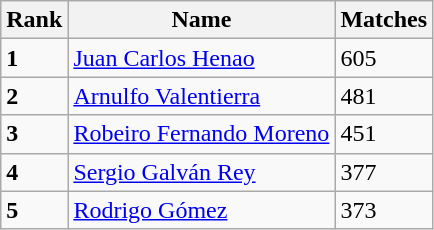<table class="wikitable">
<tr>
<th>Rank</th>
<th>Name</th>
<th>Matches</th>
</tr>
<tr>
<td><strong>1</strong></td>
<td> <a href='#'>Juan Carlos Henao</a></td>
<td>605</td>
</tr>
<tr>
<td><strong>2</strong></td>
<td> <a href='#'>Arnulfo Valentierra</a></td>
<td>481</td>
</tr>
<tr>
<td><strong>3</strong></td>
<td> <a href='#'>Robeiro Fernando Moreno</a></td>
<td>451</td>
</tr>
<tr>
<td><strong>4</strong></td>
<td> <a href='#'>Sergio Galván Rey</a></td>
<td>377</td>
</tr>
<tr>
<td><strong>5</strong></td>
<td> <a href='#'>Rodrigo Gómez</a></td>
<td>373</td>
</tr>
</table>
